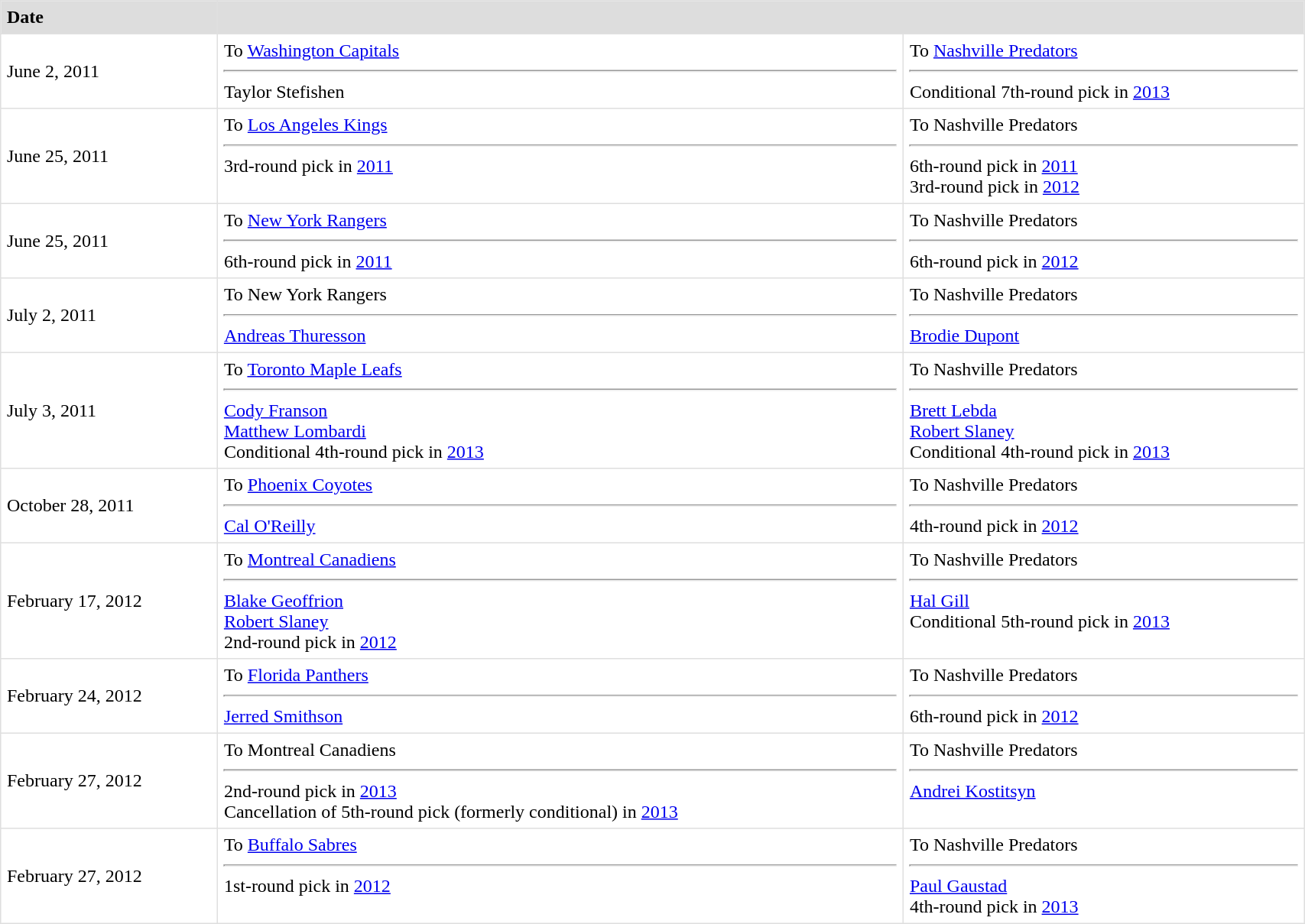<table border=1 style="border-collapse:collapse" bordercolor="#DFDFDF"  cellpadding="5" width=90%>
<tr bgcolor="#dddddd">
<td><strong>Date</strong></td>
<th colspan="2"></th>
</tr>
<tr>
<td>June 2, 2011</td>
<td valign="top">To <a href='#'>Washington Capitals</a> <hr>Taylor Stefishen</td>
<td valign="top">To <a href='#'>Nashville Predators</a> <hr>Conditional 7th-round pick in <a href='#'>2013</a></td>
</tr>
<tr>
<td>June 25, 2011</td>
<td valign="top">To <a href='#'>Los Angeles Kings</a> <hr>3rd-round pick in <a href='#'>2011</a></td>
<td valign="top">To Nashville Predators <hr>6th-round pick in <a href='#'>2011</a><br>3rd-round pick in <a href='#'>2012</a></td>
</tr>
<tr>
<td>June 25, 2011</td>
<td valign="top">To <a href='#'>New York Rangers</a> <hr>6th-round pick in <a href='#'>2011</a></td>
<td valign="top">To Nashville Predators <hr>6th-round pick in <a href='#'>2012</a></td>
</tr>
<tr>
<td>July 2, 2011</td>
<td valign="top">To New York Rangers <hr><a href='#'>Andreas Thuresson</a></td>
<td valign="top">To Nashville Predators <hr><a href='#'>Brodie Dupont</a></td>
</tr>
<tr>
<td>July 3, 2011</td>
<td valign="top">To <a href='#'>Toronto Maple Leafs</a> <hr><a href='#'>Cody Franson</a><br><a href='#'>Matthew Lombardi</a><br>Conditional 4th-round pick in <a href='#'>2013</a></td>
<td valign="top">To Nashville Predators <hr><a href='#'>Brett Lebda</a><br><a href='#'>Robert Slaney</a><br>Conditional 4th-round pick in <a href='#'>2013</a></td>
</tr>
<tr>
<td>October 28, 2011</td>
<td valign="top">To <a href='#'>Phoenix Coyotes</a> <hr><a href='#'>Cal O'Reilly</a></td>
<td valign="top">To Nashville Predators <hr>4th-round pick in <a href='#'>2012</a></td>
</tr>
<tr>
<td>February 17, 2012</td>
<td valign="top">To <a href='#'>Montreal Canadiens</a> <hr><a href='#'>Blake Geoffrion</a><br><a href='#'>Robert Slaney</a><br>2nd-round pick in <a href='#'>2012</a></td>
<td valign="top">To Nashville Predators <hr><a href='#'>Hal Gill</a><br>Conditional 5th-round pick in <a href='#'>2013</a></td>
</tr>
<tr>
<td>February 24, 2012</td>
<td valign="top">To <a href='#'>Florida Panthers</a> <hr><a href='#'>Jerred Smithson</a></td>
<td valign="top">To Nashville Predators <hr>6th-round pick in <a href='#'>2012</a></td>
</tr>
<tr>
<td>February 27, 2012</td>
<td valign="top">To Montreal Canadiens <hr>2nd-round pick in <a href='#'>2013</a><br>Cancellation of 5th-round pick (formerly conditional) in <a href='#'>2013</a></td>
<td valign="top">To Nashville Predators <hr><a href='#'>Andrei Kostitsyn</a></td>
</tr>
<tr>
<td>February 27, 2012</td>
<td valign="top">To <a href='#'>Buffalo Sabres</a> <hr>1st-round pick in <a href='#'>2012</a></td>
<td valign="top">To Nashville Predators <hr><a href='#'>Paul Gaustad</a><br>4th-round pick in <a href='#'>2013</a></td>
</tr>
</table>
